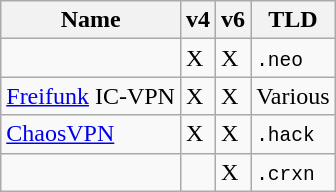<table class="wikitable sortable">
<tr>
<th>Name</th>
<th>v4</th>
<th>v6</th>
<th>TLD</th>
</tr>
<tr>
<td></td>
<td>X</td>
<td>X</td>
<td><code>.neo</code></td>
</tr>
<tr>
<td><a href='#'>Freifunk</a> IC-VPN</td>
<td>X</td>
<td>X</td>
<td>Various</td>
</tr>
<tr>
<td><a href='#'>ChaosVPN</a></td>
<td>X</td>
<td>X</td>
<td><code>.hack</code></td>
</tr>
<tr>
<td></td>
<td></td>
<td>X</td>
<td><code>.crxn</code></td>
</tr>
</table>
